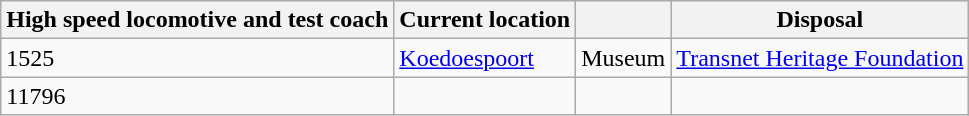<table class="wikitable">
<tr>
<th>High speed locomotive and test coach</th>
<th>Current location</th>
<th></th>
<th>Disposal</th>
</tr>
<tr>
<td>1525</td>
<td><a href='#'>Koedoespoort</a></td>
<td>Museum</td>
<td><a href='#'>Transnet Heritage Foundation</a></td>
</tr>
<tr>
<td>11796</td>
<td></td>
<td></td>
<td></td>
</tr>
</table>
